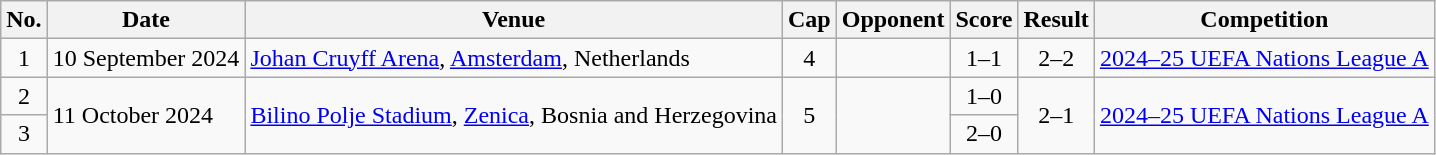<table class="wikitable sortable">
<tr>
<th scope=col>No.</th>
<th scope=col>Date</th>
<th scope=col>Venue</th>
<th scope=col>Cap</th>
<th scope=col>Opponent</th>
<th scope=col>Score</th>
<th scope=col>Result</th>
<th scope=col>Competition</th>
</tr>
<tr>
<td align=center>1</td>
<td>10 September 2024</td>
<td><a href='#'>Johan Cruyff Arena</a>, <a href='#'>Amsterdam</a>, Netherlands</td>
<td align=center>4</td>
<td></td>
<td align=center>1–1</td>
<td align=center>2–2</td>
<td><a href='#'>2024–25 UEFA Nations League A</a></td>
</tr>
<tr>
<td align=center>2</td>
<td rowspan=2>11 October 2024</td>
<td rowspan=2><a href='#'>Bilino Polje Stadium</a>, <a href='#'>Zenica</a>, Bosnia and Herzegovina</td>
<td rowspan=2  align=center>5</td>
<td rowspan=2  align=center></td>
<td align="center">1–0</td>
<td align="center" rowspan=2>2–1</td>
<td rowspan=2><a href='#'>2024–25 UEFA Nations League A</a></td>
</tr>
<tr>
<td align=center>3</td>
<td align="center">2–0</td>
</tr>
</table>
